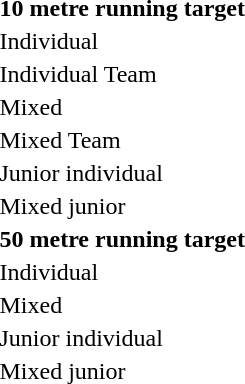<table>
<tr>
<th colspan=4>10 metre running target</th>
</tr>
<tr>
<td>Individual</td>
<td></td>
<td></td>
<td></td>
</tr>
<tr>
<td>Individual Team</td>
<td></td>
<td></td>
<td></td>
</tr>
<tr>
<td>Mixed</td>
<td></td>
<td></td>
<td></td>
</tr>
<tr>
<td>Mixed Team</td>
<td></td>
<td></td>
<td></td>
</tr>
<tr>
<td>Junior individual</td>
<td></td>
<td></td>
<td></td>
</tr>
<tr>
<td>Mixed junior</td>
<td></td>
<td></td>
<td></td>
</tr>
<tr>
<th colspan=4>50 metre running target</th>
</tr>
<tr>
<td>Individual</td>
<td></td>
<td></td>
<td></td>
</tr>
<tr>
<td>Mixed</td>
<td></td>
<td></td>
<td></td>
</tr>
<tr>
<td>Junior individual</td>
<td></td>
<td></td>
<td></td>
</tr>
<tr>
<td>Mixed junior</td>
<td></td>
<td></td>
<td></td>
</tr>
</table>
